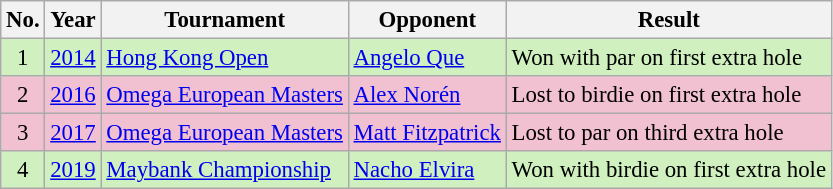<table class="wikitable" style="font-size:95%;">
<tr>
<th>No.</th>
<th>Year</th>
<th>Tournament</th>
<th>Opponent</th>
<th>Result</th>
</tr>
<tr style="background:#D0F0C0;">
<td align=center>1</td>
<td><a href='#'>2014</a></td>
<td><a href='#'>Hong Kong Open</a></td>
<td> <a href='#'>Angelo Que</a></td>
<td>Won with par on first extra hole</td>
</tr>
<tr style="background:#F2C1D1;">
<td align=center>2</td>
<td><a href='#'>2016</a></td>
<td><a href='#'>Omega European Masters</a></td>
<td> <a href='#'>Alex Norén</a></td>
<td>Lost to birdie on first extra hole</td>
</tr>
<tr style="background:#F2C1D1;">
<td align=center>3</td>
<td><a href='#'>2017</a></td>
<td><a href='#'>Omega European Masters</a></td>
<td> <a href='#'>Matt Fitzpatrick</a></td>
<td>Lost to par on third extra hole</td>
</tr>
<tr style="background:#D0F0C0;">
<td align=center>4</td>
<td><a href='#'>2019</a></td>
<td><a href='#'>Maybank Championship</a></td>
<td> <a href='#'>Nacho Elvira</a></td>
<td>Won with birdie on first extra hole</td>
</tr>
</table>
